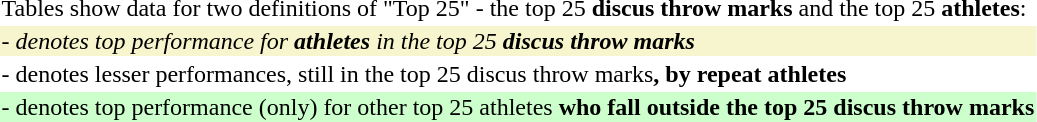<table style="wikitable">
<tr>
<td>Tables show data for two definitions of "Top 25" - the top 25 <strong>discus throw marks</strong> and the top 25 <strong>athletes</strong>:</td>
</tr>
<tr>
<td style="background: #f6F5CE"><em>- denotes top performance for <strong>athletes</strong> in the top 25 <strong>discus throw marks<strong><em></td>
</tr>
<tr>
<td></em>- denotes lesser performances, still in the top 25 </strong>discus throw marks<strong>, by repeat athletes<em></td>
</tr>
<tr>
<td style="background: #CCFFCC"></em>- denotes top performance (only) for other top 25 </strong>athletes<strong> who fall outside the top 25 discus throw marks<em></td>
</tr>
</table>
